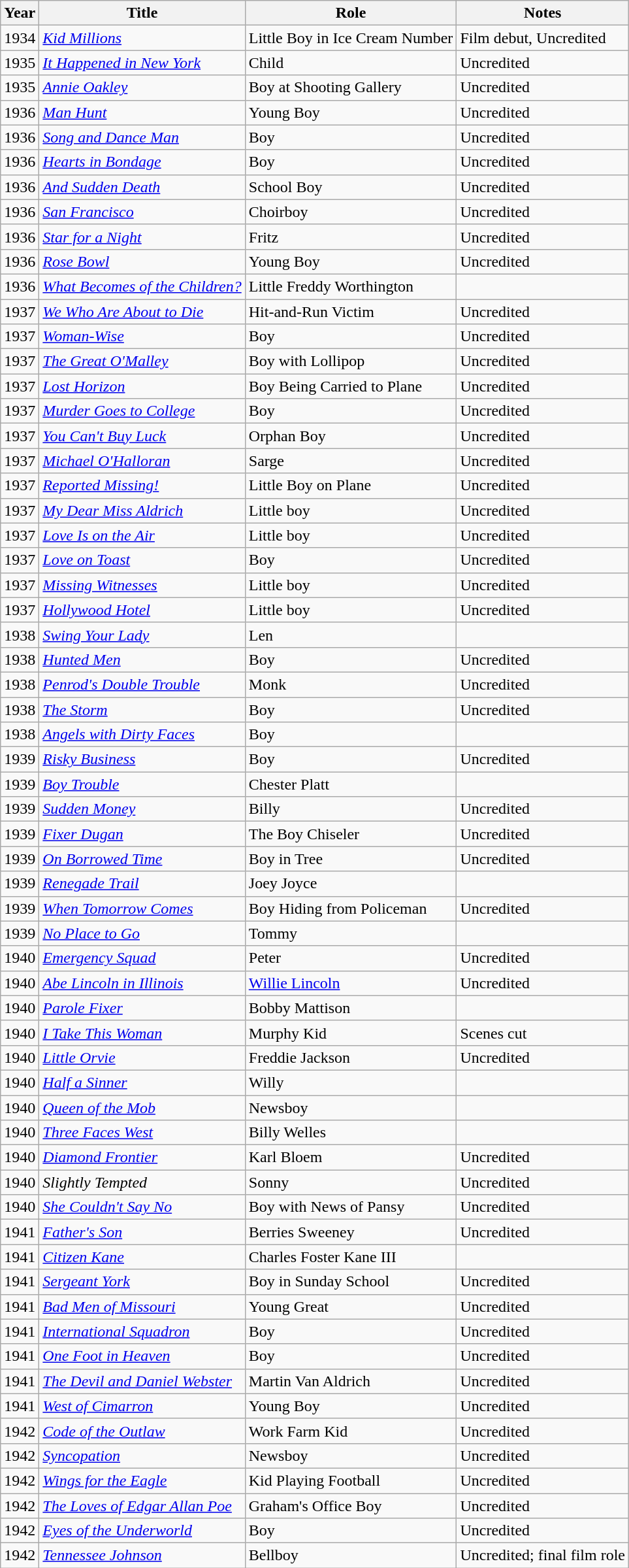<table class="wikitable sortable">
<tr>
<th>Year</th>
<th>Title</th>
<th>Role</th>
<th class="unsortable">Notes</th>
</tr>
<tr>
<td>1934</td>
<td><em><a href='#'>Kid Millions</a></em></td>
<td>Little Boy in Ice Cream Number</td>
<td>Film debut, Uncredited </td>
</tr>
<tr>
<td>1935</td>
<td><em><a href='#'>It Happened in New York</a></em></td>
<td>Child</td>
<td>Uncredited</td>
</tr>
<tr>
<td>1935</td>
<td><em><a href='#'>Annie Oakley</a></em></td>
<td>Boy at Shooting Gallery</td>
<td>Uncredited</td>
</tr>
<tr>
<td>1936</td>
<td><em><a href='#'>Man Hunt</a></em></td>
<td>Young Boy</td>
<td>Uncredited</td>
</tr>
<tr>
<td>1936</td>
<td><em><a href='#'>Song and Dance Man</a></em></td>
<td>Boy</td>
<td>Uncredited</td>
</tr>
<tr>
<td>1936</td>
<td><em><a href='#'>Hearts in Bondage</a></em></td>
<td>Boy</td>
<td>Uncredited </td>
</tr>
<tr>
<td>1936</td>
<td><em><a href='#'>And Sudden Death</a></em></td>
<td>School Boy</td>
<td>Uncredited</td>
</tr>
<tr>
<td>1936</td>
<td><em><a href='#'>San Francisco</a></em></td>
<td>Choirboy</td>
<td>Uncredited </td>
</tr>
<tr>
<td>1936</td>
<td><em><a href='#'>Star for a Night</a></em></td>
<td>Fritz</td>
<td>Uncredited</td>
</tr>
<tr>
<td>1936</td>
<td><em><a href='#'>Rose Bowl</a></em></td>
<td>Young Boy</td>
<td>Uncredited</td>
</tr>
<tr>
<td>1936</td>
<td><em><a href='#'>What Becomes of the Children?</a></em></td>
<td>Little Freddy Worthington</td>
<td></td>
</tr>
<tr>
<td>1937</td>
<td><em><a href='#'>We Who Are About to Die</a></em></td>
<td>Hit-and-Run Victim</td>
<td>Uncredited</td>
</tr>
<tr>
<td>1937</td>
<td><em><a href='#'>Woman-Wise</a></em></td>
<td>Boy</td>
<td>Uncredited</td>
</tr>
<tr>
<td>1937</td>
<td><em><a href='#'>The Great O'Malley</a></em></td>
<td>Boy with Lollipop</td>
<td>Uncredited</td>
</tr>
<tr>
<td>1937</td>
<td><em><a href='#'>Lost Horizon</a></em></td>
<td>Boy Being Carried to Plane</td>
<td>Uncredited</td>
</tr>
<tr>
<td>1937</td>
<td><em><a href='#'>Murder Goes to College</a></em></td>
<td>Boy</td>
<td>Uncredited</td>
</tr>
<tr>
<td>1937</td>
<td><em><a href='#'>You Can't Buy Luck</a></em></td>
<td>Orphan Boy</td>
<td>Uncredited</td>
</tr>
<tr>
<td>1937</td>
<td><em><a href='#'>Michael O'Halloran</a></em></td>
<td>Sarge</td>
<td>Uncredited</td>
</tr>
<tr>
<td>1937</td>
<td><em><a href='#'>Reported Missing!</a></em></td>
<td>Little Boy on Plane</td>
<td>Uncredited</td>
</tr>
<tr>
<td>1937</td>
<td><em><a href='#'>My Dear Miss Aldrich</a></em></td>
<td>Little boy</td>
<td>Uncredited</td>
</tr>
<tr>
<td>1937</td>
<td><em><a href='#'>Love Is on the Air</a></em></td>
<td>Little boy</td>
<td>Uncredited</td>
</tr>
<tr>
<td>1937</td>
<td><em><a href='#'>Love on Toast</a></em></td>
<td>Boy</td>
<td>Uncredited</td>
</tr>
<tr>
<td>1937</td>
<td><em><a href='#'>Missing Witnesses</a></em></td>
<td>Little boy</td>
<td>Uncredited</td>
</tr>
<tr>
<td>1937</td>
<td><em><a href='#'>Hollywood Hotel</a></em></td>
<td>Little boy</td>
<td>Uncredited</td>
</tr>
<tr>
<td>1938</td>
<td><em><a href='#'>Swing Your Lady</a></em></td>
<td>Len</td>
<td></td>
</tr>
<tr>
<td>1938</td>
<td><em><a href='#'>Hunted Men</a></em></td>
<td>Boy</td>
<td>Uncredited</td>
</tr>
<tr>
<td>1938</td>
<td><em><a href='#'>Penrod's Double Trouble</a></em></td>
<td>Monk</td>
<td>Uncredited</td>
</tr>
<tr>
<td>1938</td>
<td><em><a href='#'>The Storm</a></em></td>
<td>Boy</td>
<td>Uncredited</td>
</tr>
<tr>
<td>1938</td>
<td><em><a href='#'>Angels with Dirty Faces</a></em></td>
<td>Boy</td>
<td></td>
</tr>
<tr>
<td>1939</td>
<td><em><a href='#'>Risky Business</a></em></td>
<td>Boy</td>
<td>Uncredited</td>
</tr>
<tr>
<td>1939</td>
<td><em><a href='#'>Boy Trouble</a></em></td>
<td>Chester Platt</td>
<td></td>
</tr>
<tr>
<td>1939</td>
<td><em><a href='#'>Sudden Money</a></em></td>
<td>Billy</td>
<td>Uncredited</td>
</tr>
<tr>
<td>1939</td>
<td><em><a href='#'>Fixer Dugan</a></em></td>
<td>The Boy Chiseler</td>
<td>Uncredited</td>
</tr>
<tr>
<td>1939</td>
<td><em><a href='#'>On Borrowed Time</a></em></td>
<td>Boy in Tree</td>
<td>Uncredited</td>
</tr>
<tr>
<td>1939</td>
<td><em><a href='#'>Renegade Trail</a></em></td>
<td>Joey Joyce</td>
<td></td>
</tr>
<tr>
<td>1939</td>
<td><em><a href='#'>When Tomorrow Comes</a></em></td>
<td>Boy Hiding from Policeman</td>
<td>Uncredited</td>
</tr>
<tr>
<td>1939</td>
<td><em><a href='#'>No Place to Go</a></em></td>
<td>Tommy</td>
<td></td>
</tr>
<tr>
<td>1940</td>
<td><em><a href='#'>Emergency Squad</a></em></td>
<td>Peter</td>
<td>Uncredited</td>
</tr>
<tr>
<td>1940</td>
<td><em><a href='#'>Abe Lincoln in Illinois</a></em></td>
<td><a href='#'>Willie Lincoln</a></td>
<td>Uncredited</td>
</tr>
<tr>
<td>1940</td>
<td><em><a href='#'>Parole Fixer</a></em></td>
<td>Bobby Mattison</td>
<td></td>
</tr>
<tr>
<td>1940</td>
<td><em><a href='#'>I Take This Woman</a></em></td>
<td>Murphy Kid</td>
<td>Scenes cut</td>
</tr>
<tr>
<td>1940</td>
<td><em><a href='#'>Little Orvie</a></em></td>
<td>Freddie Jackson</td>
<td>Uncredited</td>
</tr>
<tr>
<td>1940</td>
<td><em><a href='#'>Half a Sinner</a></em></td>
<td>Willy</td>
<td></td>
</tr>
<tr>
<td>1940</td>
<td><em><a href='#'>Queen of the Mob</a></em></td>
<td>Newsboy</td>
<td></td>
</tr>
<tr>
<td>1940</td>
<td><em><a href='#'>Three Faces West</a></em></td>
<td>Billy Welles</td>
<td></td>
</tr>
<tr>
<td>1940</td>
<td><em><a href='#'>Diamond Frontier</a></em></td>
<td>Karl Bloem</td>
<td>Uncredited</td>
</tr>
<tr>
<td>1940</td>
<td><em>Slightly Tempted</em></td>
<td>Sonny</td>
<td>Uncredited</td>
</tr>
<tr>
<td>1940</td>
<td><em><a href='#'>She Couldn't Say No</a></em></td>
<td>Boy with News of Pansy</td>
<td>Uncredited</td>
</tr>
<tr>
<td>1941</td>
<td><em><a href='#'>Father's Son</a></em></td>
<td>Berries Sweeney</td>
<td>Uncredited</td>
</tr>
<tr>
<td>1941</td>
<td><em><a href='#'>Citizen Kane</a></em></td>
<td>Charles Foster Kane III</td>
<td></td>
</tr>
<tr>
<td>1941</td>
<td><em><a href='#'>Sergeant York</a></em></td>
<td>Boy in Sunday School</td>
<td>Uncredited</td>
</tr>
<tr>
<td>1941</td>
<td><em><a href='#'>Bad Men of Missouri</a></em></td>
<td>Young Great</td>
<td>Uncredited</td>
</tr>
<tr>
<td>1941</td>
<td><em><a href='#'>International Squadron</a></em></td>
<td>Boy</td>
<td>Uncredited</td>
</tr>
<tr>
<td>1941</td>
<td><em><a href='#'>One Foot in Heaven</a></em></td>
<td>Boy</td>
<td>Uncredited</td>
</tr>
<tr>
<td>1941</td>
<td><em><a href='#'>The Devil and Daniel Webster</a></em></td>
<td>Martin Van Aldrich</td>
<td>Uncredited</td>
</tr>
<tr>
<td>1941</td>
<td><em><a href='#'>West of Cimarron</a></em></td>
<td>Young Boy</td>
<td>Uncredited</td>
</tr>
<tr>
<td>1942</td>
<td><em><a href='#'>Code of the Outlaw</a></em></td>
<td>Work Farm Kid</td>
<td>Uncredited</td>
</tr>
<tr>
<td>1942</td>
<td><em><a href='#'>Syncopation</a></em></td>
<td>Newsboy</td>
<td>Uncredited</td>
</tr>
<tr>
<td>1942</td>
<td><em><a href='#'>Wings for the Eagle</a></em></td>
<td>Kid Playing Football</td>
<td>Uncredited</td>
</tr>
<tr>
<td>1942</td>
<td><em><a href='#'>The Loves of Edgar Allan Poe</a></em></td>
<td>Graham's Office Boy</td>
<td>Uncredited</td>
</tr>
<tr>
<td>1942</td>
<td><em><a href='#'>Eyes of the Underworld</a></em></td>
<td>Boy</td>
<td>Uncredited</td>
</tr>
<tr>
<td>1942</td>
<td><em><a href='#'>Tennessee Johnson</a></em></td>
<td>Bellboy</td>
<td>Uncredited; final film role</td>
</tr>
</table>
